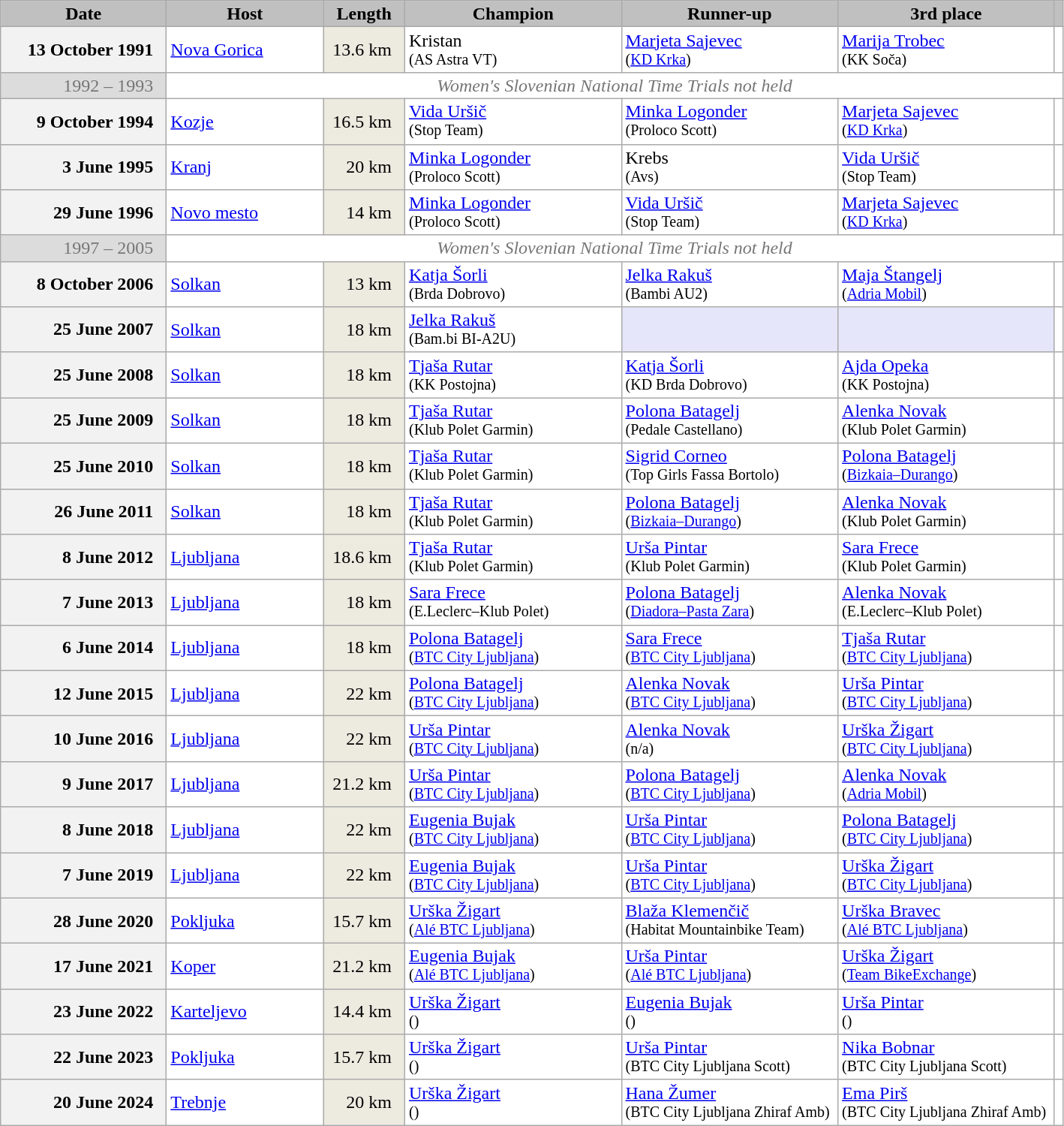<table class="wikitable plainrowheaders" style="background:#fff; font-size:100%; line-height:16px; border:grey solid 1px; border-collapse:collapse;">
<tr>
<td style="background:silver; font-weight:bold; text-align:center;">Date</td>
<td style="background:silver; font-weight:bold; text-align:center;">Host</td>
<td style="background:silver; font-weight:bold; text-align:center;">Length</td>
<td style="background:silver; font-weight:bold; text-align:center;">Champion</td>
<td style="background:silver; font-weight:bold; text-align:center;">Runner-up</td>
<td style="background:silver; font-weight:bold; text-align:center;">3rd place</td>
<td style="background:silver; font-weight:bold; text-align:center;"></td>
</tr>
<tr>
<th scope="row" style="text-align:right;" width=140>13 October 1991  </th>
<td width=132> <a href='#'>Nova Gorica</a></td>
<td width=65 align=right bgcolor=#EDEAE0>13.6 km  </td>
<td width=185>Kristan<br><small>(AS Astra VT)</small></td>
<td width=185><a href='#'>Marjeta Sajevec</a> <br><small>(<a href='#'>KD Krka</a>)</small></td>
<td width=185><a href='#'>Marija Trobec</a> <br><small>(KK Soča)</small></td>
<td></td>
</tr>
<tr>
<td align=right bgcolor=#DCDCDC style=color:#767676>1992 – 1993  </td>
<td colspan=6 align=center style=color:#767676><em>Women's Slovenian National Time Trials not held</em></td>
</tr>
<tr>
<th scope="row" style="text-align:right;">9 October 1994  </th>
<td> <a href='#'>Kozje</a></td>
<td align=right bgcolor=#EDEAE0>16.5 km  </td>
<td><a href='#'>Vida Uršič</a> <br><small>(Stop Team)</small></td>
<td><a href='#'>Minka Logonder</a> <br><small>(Proloco Scott)</small></td>
<td><a href='#'>Marjeta Sajevec</a> <br><small>(<a href='#'>KD Krka</a>)</small></td>
<td></td>
</tr>
<tr>
<th scope="row" style="text-align:right;">3 June 1995  </th>
<td> <a href='#'>Kranj</a></td>
<td width=65 align=right bgcolor=#EDEAE0>20 km  </td>
<td><a href='#'>Minka Logonder</a> <br><small>(Proloco Scott)</small></td>
<td>Krebs <br><small>(Avs)</small></td>
<td><a href='#'>Vida Uršič</a> <br><small>(Stop Team)</small></td>
<td></td>
</tr>
<tr>
<th scope="row" style="text-align:right;">29 June 1996  </th>
<td> <a href='#'>Novo mesto</a></td>
<td align=right bgcolor=#EDEAE0>14 km  </td>
<td><a href='#'>Minka Logonder</a> <br><small>(Proloco Scott)</small></td>
<td><a href='#'>Vida Uršič</a> <br><small>(Stop Team)</small></td>
<td><a href='#'>Marjeta Sajevec</a> <br><small>(<a href='#'>KD Krka</a>)</small></td>
<td></td>
</tr>
<tr>
<td align=right bgcolor=#DCDCDC style=color:#767676>1997 – 2005  </td>
<td colspan=6 align=center style=color:#767676><em>Women's Slovenian National Time Trials not held</em></td>
</tr>
<tr>
<th scope="row" style="text-align:right;">8 October 2006  </th>
<td> <a href='#'>Solkan</a></td>
<td align=right bgcolor=#EDEAE0>13 km  </td>
<td><a href='#'>Katja Šorli</a> <br><small>(Brda Dobrovo)</small></td>
<td><a href='#'>Jelka Rakuš</a> <br><small>(Bambi AU2)</small></td>
<td><a href='#'>Maja Štangelj</a> <br><small>(<a href='#'>Adria Mobil</a>)</small></td>
<td></td>
</tr>
<tr>
<th scope="row" style="text-align:right;"><small></small>25 June 2007  </th>
<td> <a href='#'>Solkan</a></td>
<td align=right bgcolor=#EDEAE0>18 km  </td>
<td><a href='#'>Jelka Rakuš</a> <br><small>(Bam.bi BI-A2U)</small></td>
<td bgcolor="E6E6FA"></td>
<td bgcolor="E6E6FA"></td>
<td><br></td>
</tr>
<tr>
<th scope="row" style="text-align:right;">25 June 2008  </th>
<td> <a href='#'>Solkan</a></td>
<td align=right bgcolor=#EDEAE0>18 km  </td>
<td><a href='#'>Tjaša Rutar</a> <br><small>(KK Postojna)</small></td>
<td><a href='#'>Katja Šorli</a> <br><small>(KD Brda Dobrovo)</small></td>
<td><a href='#'>Ajda Opeka</a> <br><small>(KK Postojna)</small></td>
<td><br></td>
</tr>
<tr>
<th scope="row" style="text-align:right;">25 June 2009  </th>
<td> <a href='#'>Solkan</a></td>
<td align=right bgcolor=#EDEAE0>18 km  </td>
<td><a href='#'>Tjaša Rutar</a> <br><small>(Klub Polet Garmin)</small></td>
<td><a href='#'>Polona Batagelj</a> <br><small>(Pedale Castellano)</small></td>
<td><a href='#'>Alenka Novak</a> <br><small>(Klub Polet Garmin)</small></td>
<td><br></td>
</tr>
<tr>
<th scope="row" style="text-align:right;">25 June 2010  </th>
<td> <a href='#'>Solkan</a></td>
<td align=right bgcolor=#EDEAE0>18 km  </td>
<td><a href='#'>Tjaša Rutar</a> <br><small>(Klub Polet Garmin)</small></td>
<td><a href='#'>Sigrid Corneo</a> <br><small>(Top Girls Fassa Bortolo)</small></td>
<td><a href='#'>Polona Batagelj</a> <br><small>(<a href='#'>Bizkaia–Durango</a>)</small></td>
<td><br></td>
</tr>
<tr>
<th scope="row" style="text-align:right;">26 June 2011  </th>
<td> <a href='#'>Solkan</a></td>
<td align=right bgcolor=#EDEAE0>18 km  </td>
<td><a href='#'>Tjaša Rutar</a> <br><small>(Klub Polet Garmin)</small></td>
<td><a href='#'>Polona Batagelj</a> <br><small>(<a href='#'>Bizkaia–Durango</a>)</small></td>
<td><a href='#'>Alenka Novak</a> <br><small>(Klub Polet Garmin)</small></td>
<td><br></td>
</tr>
<tr>
<th scope="row" style="text-align:right;">8 June 2012  </th>
<td> <a href='#'>Ljubljana</a></td>
<td align=right bgcolor=#EDEAE0>18.6 km  </td>
<td><a href='#'>Tjaša Rutar</a> <br><small>(Klub Polet Garmin)</small></td>
<td><a href='#'>Urša Pintar</a> <br><small>(Klub Polet Garmin)</small></td>
<td><a href='#'>Sara Frece</a> <br><small>(Klub Polet Garmin)</small></td>
<td><br></td>
</tr>
<tr>
<th scope="row" style="text-align:right;">7 June 2013  </th>
<td> <a href='#'>Ljubljana</a></td>
<td align=right bgcolor=#EDEAE0>18 km  </td>
<td><a href='#'>Sara Frece</a> <br><small>(E.Leclerc–Klub Polet)</small></td>
<td><a href='#'>Polona Batagelj</a> <br><small>(<a href='#'>Diadora–Pasta Zara</a>)</small></td>
<td><a href='#'>Alenka Novak</a> <br><small>(E.Leclerc–Klub Polet)</small></td>
<td><br></td>
</tr>
<tr>
<th scope="row" style="text-align:right;">6 June 2014  </th>
<td> <a href='#'>Ljubljana</a></td>
<td align=right bgcolor=#EDEAE0>18 km  </td>
<td><a href='#'>Polona Batagelj</a> <br><small>(<a href='#'>BTC City Ljubljana</a>)</small></td>
<td><a href='#'>Sara Frece</a> <br><small>(<a href='#'>BTC City Ljubljana</a>)</small></td>
<td><a href='#'>Tjaša Rutar</a> <br><small>(<a href='#'>BTC City Ljubljana</a>)</small></td>
<td></td>
</tr>
<tr>
<th scope="row" style="text-align:right;">12 June 2015  </th>
<td> <a href='#'>Ljubljana</a></td>
<td align=right bgcolor=#EDEAE0>22 km  </td>
<td><a href='#'>Polona Batagelj</a> <br><small>(<a href='#'>BTC City Ljubljana</a>)</small></td>
<td><a href='#'>Alenka Novak</a> <br><small>(<a href='#'>BTC City Ljubljana</a>)</small></td>
<td><a href='#'>Urša Pintar</a> <br><small>(<a href='#'>BTC City Ljubljana</a>)</small></td>
<td></td>
</tr>
<tr>
<th scope="row" style="text-align:right;">10 June 2016  </th>
<td> <a href='#'>Ljubljana</a></td>
<td align=right bgcolor=#EDEAE0>22 km  </td>
<td><a href='#'>Urša Pintar</a> <br><small>(<a href='#'>BTC City Ljubljana</a>)</small></td>
<td><a href='#'>Alenka Novak</a> <br><small>(n/a)</small></td>
<td><a href='#'>Urška Žigart</a> <br><small>(<a href='#'>BTC City Ljubljana</a>)</small></td>
<td></td>
</tr>
<tr>
<th scope="row" style="text-align:right;">9 June 2017  </th>
<td> <a href='#'>Ljubljana</a></td>
<td align=right bgcolor=#EDEAE0>21.2 km  </td>
<td><a href='#'>Urša Pintar</a> <br><small>(<a href='#'>BTC City Ljubljana</a>)</small></td>
<td><a href='#'>Polona Batagelj</a> <br><small>(<a href='#'>BTC City Ljubljana</a>)</small></td>
<td><a href='#'>Alenka Novak</a> <br><small>(<a href='#'>Adria Mobil</a>)</small></td>
<td></td>
</tr>
<tr>
<th scope="row" style="text-align:right;">8 June 2018  </th>
<td> <a href='#'>Ljubljana</a></td>
<td align=right bgcolor=#EDEAE0>22 km  </td>
<td><a href='#'>Eugenia Bujak</a> <br><small>(<a href='#'>BTC City Ljubljana</a>)</small></td>
<td><a href='#'>Urša Pintar</a> <br><small>(<a href='#'>BTC City Ljubljana</a>)</small></td>
<td><a href='#'>Polona Batagelj</a> <br><small>(<a href='#'>BTC City Ljubljana</a>)</small></td>
<td></td>
</tr>
<tr>
<th scope="row" style="text-align:right;">7 June 2019  </th>
<td> <a href='#'>Ljubljana</a></td>
<td align=right bgcolor=#EDEAE0>22 km  </td>
<td><a href='#'>Eugenia Bujak</a> <br><small>(<a href='#'>BTC City Ljubljana</a>)</small></td>
<td><a href='#'>Urša Pintar</a> <br><small>(<a href='#'>BTC City Ljubljana</a>)</small></td>
<td><a href='#'>Urška Žigart</a> <br><small>(<a href='#'>BTC City Ljubljana</a>)</small></td>
<td></td>
</tr>
<tr>
<th scope="row" style="text-align:right;">28 June 2020  </th>
<td> <a href='#'>Pokljuka</a></td>
<td align=right bgcolor=#EDEAE0>15.7 km  </td>
<td><a href='#'>Urška Žigart</a> <br><small>(<a href='#'>Alé BTC Ljubljana</a>)</small></td>
<td><a href='#'>Blaža Klemenčič</a> <br><small>(Habitat Mountainbike Team)</small></td>
<td><a href='#'>Urška Bravec</a> <br><small>(<a href='#'>Alé BTC Ljubljana</a>)</small></td>
<td></td>
</tr>
<tr>
<th scope="row" style="text-align:right;">17 June 2021  </th>
<td> <a href='#'>Koper</a></td>
<td align=right bgcolor=#EDEAE0>21.2 km  </td>
<td><a href='#'>Eugenia Bujak</a> <br><small>(<a href='#'>Alé BTC Ljubljana</a>)</small></td>
<td><a href='#'>Urša Pintar</a> <br><small>(<a href='#'>Alé BTC Ljubljana</a>)</small></td>
<td><a href='#'>Urška Žigart</a> <br><small>(<a href='#'>Team BikeExchange</a>)</small></td>
<td><br></td>
</tr>
<tr>
<th scope="row" style="text-align:right;">23 June 2022  </th>
<td> <a href='#'>Karteljevo</a></td>
<td align=right bgcolor=#EDEAE0>14.4 km  </td>
<td><a href='#'>Urška Žigart</a> <br><small>()</small></td>
<td><a href='#'>Eugenia Bujak</a> <br><small>()</small></td>
<td><a href='#'>Urša Pintar</a> <br><small>()</small></td>
<td></td>
</tr>
<tr>
<th scope="row" style="text-align:right;">22 June 2023  </th>
<td> <a href='#'>Pokljuka</a></td>
<td align=right bgcolor=#EDEAE0>15.7 km  </td>
<td><a href='#'>Urška Žigart</a> <br><small>()</small></td>
<td><a href='#'>Urša Pintar</a> <br><small>(BTC City Ljubljana Scott)</small></td>
<td><a href='#'>Nika Bobnar</a> <br><small>(BTC City Ljubljana Scott)</small></td>
<td></td>
</tr>
<tr>
<th scope="row" style="text-align:right;">20 June 2024  </th>
<td> <a href='#'>Trebnje</a></td>
<td align=right bgcolor=#EDEAE0>20 km  </td>
<td><a href='#'>Urška Žigart</a> <br><small>()</small></td>
<td><a href='#'>Hana Žumer</a> <br><small>(BTC City Ljubljana Zhiraf Amb)</small></td>
<td><a href='#'>Ema Pirš</a> <br><small>(BTC City Ljubljana Zhiraf Amb)</small></td>
<td><br></td>
</tr>
</table>
